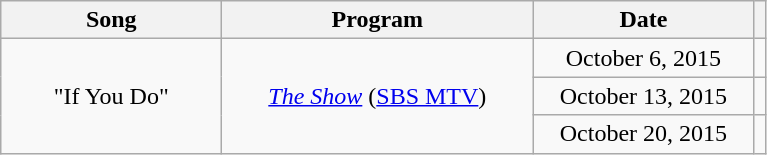<table class="wikitable" style="text-align:center">
<tr>
<th width="140">Song</th>
<th width="200">Program</th>
<th width="140">Date</th>
<th></th>
</tr>
<tr>
<td rowspan="3">"If You Do"</td>
<td rowspan="3"><em><a href='#'>The Show</a></em> (<a href='#'>SBS MTV</a>)</td>
<td>October 6, 2015</td>
<td></td>
</tr>
<tr>
<td>October 13, 2015</td>
<td></td>
</tr>
<tr>
<td>October 20, 2015</td>
<td></td>
</tr>
</table>
